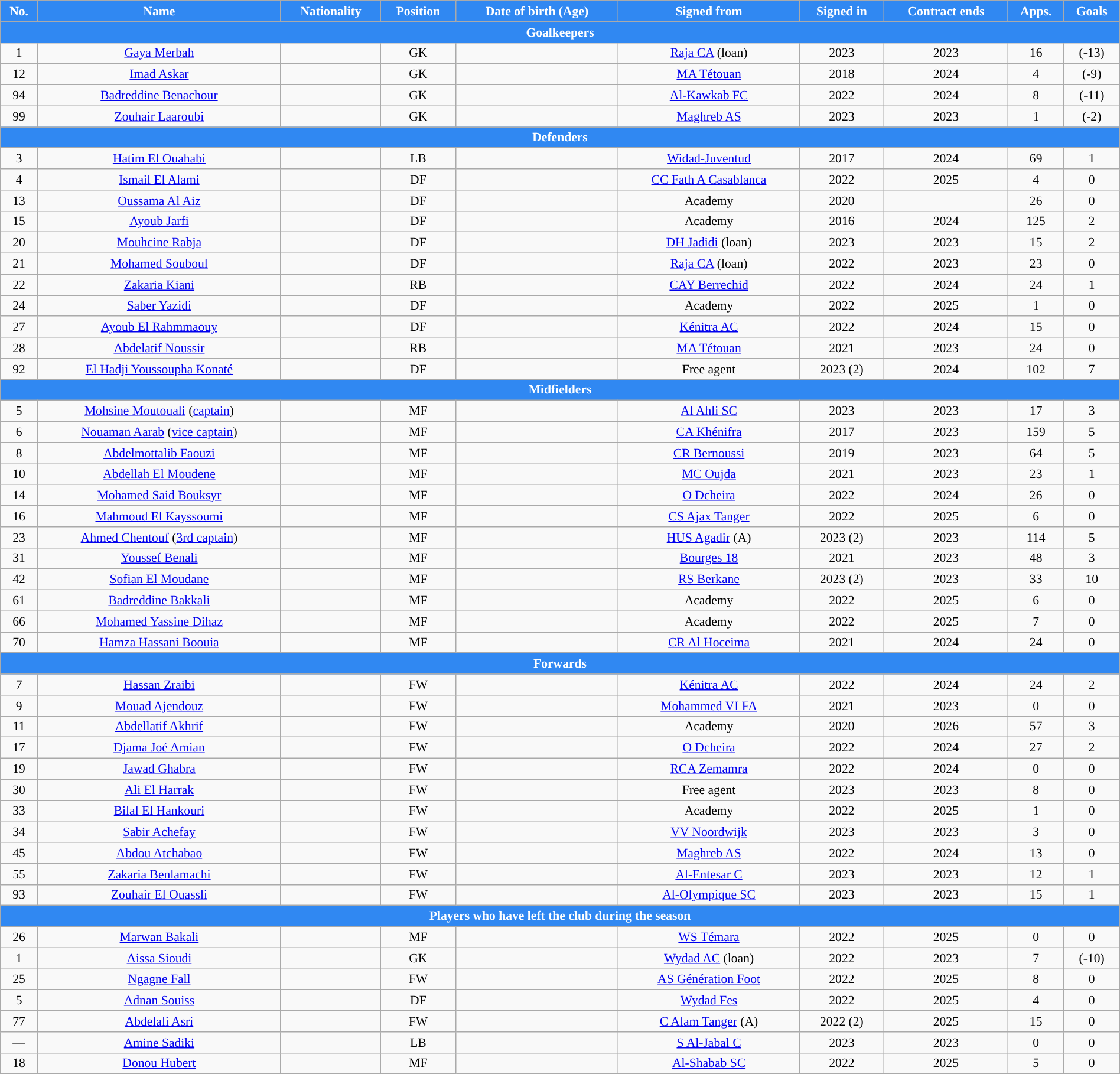<table class="wikitable sortable"  style="text-align:center; font-size:90%; width:100%;">
<tr>
<th style="background:#3088f2; color:#ffffff; ">No.</th>
<th style="background:#3088f2; color:#ffffff; ">Name</th>
<th style="background:#3088f2; color:#ffffff; ">Nationality</th>
<th style="background:#3088f2; color:#ffffff; ">Position</th>
<th style="background:#3088f2; color:#ffffff; ">Date of birth (Age)</th>
<th style="background:#3088f2; color:#ffffff; ">Signed from</th>
<th style="background:#3088f2; color:#ffffff; ">Signed in</th>
<th style="background:#3088f2; color:#ffffff; ">Contract ends</th>
<th style="background:#3088f2; color:#ffffff; ">Apps.</th>
<th style="background:#3088f2; color:#ffffff; ">Goals</th>
</tr>
<tr>
<th colspan="11" style="background:#3088f2; color:#ffffff; ">Goalkeepers</th>
</tr>
<tr>
<td>1</td>
<td><a href='#'>Gaya Merbah</a></td>
<td></td>
<td>GK</td>
<td></td>
<td><a href='#'>Raja CA</a> (loan)</td>
<td>2023</td>
<td>2023</td>
<td>16</td>
<td>(-13)</td>
</tr>
<tr>
<td>12</td>
<td><a href='#'>Imad Askar</a></td>
<td></td>
<td>GK</td>
<td></td>
<td><a href='#'>MA Tétouan</a></td>
<td>2018</td>
<td>2024</td>
<td>4</td>
<td>(-9)</td>
</tr>
<tr>
<td>94</td>
<td><a href='#'>Badreddine Benachour</a></td>
<td></td>
<td>GK</td>
<td></td>
<td><a href='#'>Al-Kawkab FC</a></td>
<td>2022</td>
<td>2024</td>
<td>8</td>
<td>(-11)</td>
</tr>
<tr>
<td>99</td>
<td><a href='#'>Zouhair Laaroubi</a></td>
<td></td>
<td>GK</td>
<td></td>
<td><a href='#'>Maghreb AS</a></td>
<td>2023</td>
<td>2023</td>
<td>1</td>
<td>(-2)</td>
</tr>
<tr>
<th colspan="11" style="background:#3088f2; color:#ffffff; ">Defenders</th>
</tr>
<tr>
<td>3</td>
<td><a href='#'>Hatim El Ouahabi</a></td>
<td></td>
<td>LB</td>
<td></td>
<td><a href='#'>Widad-Juventud</a></td>
<td>2017</td>
<td>2024</td>
<td>69</td>
<td>1</td>
</tr>
<tr>
<td>4</td>
<td><a href='#'>Ismail El Alami</a></td>
<td></td>
<td>DF</td>
<td></td>
<td><a href='#'>CC Fath A Casablanca</a></td>
<td>2022</td>
<td>2025</td>
<td>4</td>
<td>0</td>
</tr>
<tr>
<td>13</td>
<td><a href='#'>Oussama Al Aiz</a></td>
<td></td>
<td>DF</td>
<td></td>
<td>Academy</td>
<td>2020</td>
<td></td>
<td>26</td>
<td>0</td>
</tr>
<tr>
<td>15</td>
<td><a href='#'>Ayoub Jarfi</a></td>
<td></td>
<td>DF</td>
<td></td>
<td>Academy</td>
<td>2016</td>
<td>2024</td>
<td>125</td>
<td>2</td>
</tr>
<tr>
<td>20</td>
<td><a href='#'>Mouhcine Rabja</a></td>
<td></td>
<td>DF</td>
<td></td>
<td><a href='#'>DH Jadidi</a> (loan)</td>
<td>2023</td>
<td>2023</td>
<td>15</td>
<td>2</td>
</tr>
<tr>
<td>21</td>
<td><a href='#'>Mohamed Souboul</a></td>
<td></td>
<td>DF</td>
<td></td>
<td><a href='#'>Raja CA</a> (loan)</td>
<td>2022</td>
<td>2023</td>
<td>23</td>
<td>0</td>
</tr>
<tr>
<td>22</td>
<td><a href='#'>Zakaria Kiani</a></td>
<td></td>
<td>RB</td>
<td></td>
<td><a href='#'>CAY Berrechid</a></td>
<td>2022</td>
<td>2024</td>
<td>24</td>
<td>1</td>
</tr>
<tr>
<td>24</td>
<td><a href='#'>Saber Yazidi</a></td>
<td></td>
<td>DF</td>
<td></td>
<td>Academy</td>
<td>2022</td>
<td>2025</td>
<td>1</td>
<td>0</td>
</tr>
<tr>
<td>27</td>
<td><a href='#'>Ayoub El Rahmmaouy</a></td>
<td></td>
<td>DF</td>
<td></td>
<td><a href='#'>Kénitra AC</a></td>
<td>2022</td>
<td>2024</td>
<td>15</td>
<td>0</td>
</tr>
<tr>
<td>28</td>
<td><a href='#'>Abdelatif Noussir</a></td>
<td></td>
<td>RB</td>
<td></td>
<td><a href='#'>MA Tétouan</a></td>
<td>2021</td>
<td>2023</td>
<td>24</td>
<td>0</td>
</tr>
<tr>
<td>92</td>
<td><a href='#'>El Hadji Youssoupha Konaté</a></td>
<td></td>
<td>DF</td>
<td></td>
<td>Free agent</td>
<td>2023 (2)</td>
<td>2024</td>
<td>102</td>
<td>7</td>
</tr>
<tr>
<th colspan="11" style="background:#3088f2; color:#ffffff; ">Midfielders</th>
</tr>
<tr>
<td>5</td>
<td><a href='#'>Mohsine Moutouali</a> (<a href='#'>captain</a>)</td>
<td></td>
<td>MF</td>
<td></td>
<td><a href='#'>Al Ahli SC</a></td>
<td>2023</td>
<td>2023</td>
<td>17</td>
<td>3</td>
</tr>
<tr>
<td>6</td>
<td><a href='#'>Nouaman Aarab</a> (<a href='#'>vice captain</a>)</td>
<td></td>
<td>MF</td>
<td></td>
<td><a href='#'>CA Khénifra</a></td>
<td>2017</td>
<td>2023</td>
<td>159</td>
<td>5</td>
</tr>
<tr>
<td>8</td>
<td><a href='#'>Abdelmottalib Faouzi</a></td>
<td></td>
<td>MF</td>
<td></td>
<td><a href='#'>CR Bernoussi</a></td>
<td>2019</td>
<td>2023</td>
<td>64</td>
<td>5</td>
</tr>
<tr>
<td>10</td>
<td><a href='#'>Abdellah El Moudene</a></td>
<td></td>
<td>MF</td>
<td></td>
<td><a href='#'>MC Oujda</a></td>
<td>2021</td>
<td>2023</td>
<td>23</td>
<td>1</td>
</tr>
<tr>
<td>14</td>
<td><a href='#'>Mohamed Said Bouksyr</a></td>
<td></td>
<td>MF</td>
<td></td>
<td><a href='#'>O Dcheira</a></td>
<td>2022</td>
<td>2024</td>
<td>26</td>
<td>0</td>
</tr>
<tr>
<td>16</td>
<td><a href='#'>Mahmoud El Kayssoumi</a></td>
<td></td>
<td>MF</td>
<td></td>
<td><a href='#'>CS Ajax Tanger</a></td>
<td>2022</td>
<td>2025</td>
<td>6</td>
<td>0</td>
</tr>
<tr>
<td>23</td>
<td><a href='#'>Ahmed Chentouf</a> (<a href='#'>3rd captain</a>)</td>
<td></td>
<td>MF</td>
<td></td>
<td><a href='#'>HUS Agadir</a> (A)</td>
<td>2023 (2)</td>
<td>2023</td>
<td>114</td>
<td>5</td>
</tr>
<tr>
<td>31</td>
<td><a href='#'>Youssef Benali</a></td>
<td></td>
<td>MF</td>
<td></td>
<td><a href='#'>Bourges 18</a></td>
<td>2021</td>
<td>2023</td>
<td>48</td>
<td>3</td>
</tr>
<tr>
<td>42</td>
<td><a href='#'>Sofian El Moudane</a></td>
<td></td>
<td>MF</td>
<td></td>
<td><a href='#'>RS Berkane</a></td>
<td>2023 (2)</td>
<td>2023</td>
<td>33</td>
<td>10</td>
</tr>
<tr>
<td>61</td>
<td><a href='#'>Badreddine Bakkali</a></td>
<td></td>
<td>MF</td>
<td></td>
<td>Academy</td>
<td>2022</td>
<td>2025</td>
<td>6</td>
<td>0</td>
</tr>
<tr>
<td>66</td>
<td><a href='#'>Mohamed Yassine Dihaz</a></td>
<td></td>
<td>MF</td>
<td></td>
<td>Academy</td>
<td>2022</td>
<td>2025</td>
<td>7</td>
<td>0</td>
</tr>
<tr>
<td>70</td>
<td><a href='#'>Hamza Hassani Boouia</a></td>
<td></td>
<td>MF</td>
<td></td>
<td><a href='#'>CR Al Hoceima</a></td>
<td>2021</td>
<td>2024</td>
<td>24</td>
<td>0</td>
</tr>
<tr>
<th colspan="11" style="background:#3088f2; color:#ffffff; ">Forwards</th>
</tr>
<tr>
<td>7</td>
<td><a href='#'>Hassan Zraibi</a></td>
<td></td>
<td>FW</td>
<td></td>
<td><a href='#'>Kénitra AC</a></td>
<td>2022</td>
<td>2024</td>
<td>24</td>
<td>2</td>
</tr>
<tr>
<td>9</td>
<td><a href='#'>Mouad Ajendouz</a></td>
<td></td>
<td>FW</td>
<td></td>
<td><a href='#'>Mohammed VI FA</a></td>
<td>2021</td>
<td>2023</td>
<td>0</td>
<td>0</td>
</tr>
<tr>
<td>11</td>
<td><a href='#'>Abdellatif Akhrif</a></td>
<td></td>
<td>FW</td>
<td></td>
<td>Academy</td>
<td>2020</td>
<td>2026</td>
<td>57</td>
<td>3</td>
</tr>
<tr>
<td>17</td>
<td><a href='#'>Djama Joé Amian</a></td>
<td></td>
<td>FW</td>
<td></td>
<td><a href='#'>O Dcheira</a></td>
<td>2022</td>
<td>2024</td>
<td>27</td>
<td>2</td>
</tr>
<tr>
<td>19</td>
<td><a href='#'>Jawad Ghabra</a></td>
<td></td>
<td>FW</td>
<td></td>
<td><a href='#'>RCA Zemamra</a></td>
<td>2022</td>
<td>2024</td>
<td>0</td>
<td>0</td>
</tr>
<tr>
<td>30</td>
<td><a href='#'>Ali El Harrak</a></td>
<td></td>
<td>FW</td>
<td></td>
<td>Free agent</td>
<td>2023</td>
<td>2023</td>
<td>8</td>
<td>0</td>
</tr>
<tr>
<td>33</td>
<td><a href='#'>Bilal El Hankouri</a></td>
<td></td>
<td>FW</td>
<td></td>
<td>Academy</td>
<td>2022</td>
<td>2025</td>
<td>1</td>
<td>0</td>
</tr>
<tr>
<td>34</td>
<td><a href='#'>Sabir Achefay</a></td>
<td></td>
<td>FW</td>
<td></td>
<td><a href='#'>VV Noordwijk</a></td>
<td>2023</td>
<td>2023</td>
<td>3</td>
<td>0</td>
</tr>
<tr>
<td>45</td>
<td><a href='#'>Abdou Atchabao</a></td>
<td></td>
<td>FW</td>
<td></td>
<td><a href='#'>Maghreb AS</a></td>
<td>2022</td>
<td>2024</td>
<td>13</td>
<td>0</td>
</tr>
<tr>
<td>55</td>
<td><a href='#'>Zakaria Benlamachi</a></td>
<td></td>
<td>FW</td>
<td></td>
<td><a href='#'>Al-Entesar C</a></td>
<td>2023</td>
<td>2023</td>
<td>12</td>
<td>1</td>
</tr>
<tr>
<td>93</td>
<td><a href='#'>Zouhair El Ouassli</a></td>
<td></td>
<td>FW</td>
<td></td>
<td><a href='#'>Al-Olympique SC</a></td>
<td>2023</td>
<td>2023</td>
<td>15</td>
<td>1</td>
</tr>
<tr>
<th colspan="11" style="background:#3088f2; color:#ffffff; ">Players who have left the club during the season</th>
</tr>
<tr>
<td>26</td>
<td><a href='#'>Marwan Bakali</a></td>
<td></td>
<td>MF</td>
<td></td>
<td><a href='#'>WS Témara</a></td>
<td>2022</td>
<td>2025</td>
<td>0</td>
<td>0</td>
</tr>
<tr>
<td>1</td>
<td><a href='#'>Aissa Sioudi</a></td>
<td></td>
<td>GK</td>
<td></td>
<td><a href='#'>Wydad AC</a> (loan)</td>
<td>2022</td>
<td>2023</td>
<td>7</td>
<td>(-10)</td>
</tr>
<tr>
<td>25</td>
<td><a href='#'>Ngagne Fall</a></td>
<td></td>
<td>FW</td>
<td></td>
<td><a href='#'>AS Génération Foot</a></td>
<td>2022</td>
<td>2025</td>
<td>8</td>
<td>0</td>
</tr>
<tr>
<td>5</td>
<td><a href='#'>Adnan Souiss</a></td>
<td></td>
<td>DF</td>
<td></td>
<td><a href='#'>Wydad Fes</a></td>
<td>2022</td>
<td>2025</td>
<td>4</td>
<td>0</td>
</tr>
<tr>
<td>77</td>
<td><a href='#'>Abdelali Asri</a></td>
<td></td>
<td>FW</td>
<td></td>
<td><a href='#'>C Alam Tanger</a> (A)</td>
<td>2022 (2)</td>
<td>2025</td>
<td>15</td>
<td>0</td>
</tr>
<tr>
<td>—</td>
<td><a href='#'>Amine Sadiki</a></td>
<td></td>
<td>LB</td>
<td></td>
<td><a href='#'>S Al-Jabal C</a></td>
<td>2023</td>
<td>2023</td>
<td>0</td>
<td>0</td>
</tr>
<tr>
<td>18</td>
<td><a href='#'>Donou Hubert</a></td>
<td></td>
<td>MF</td>
<td></td>
<td><a href='#'>Al-Shabab SC</a></td>
<td>2022</td>
<td>2025</td>
<td>5</td>
<td>0</td>
</tr>
</table>
